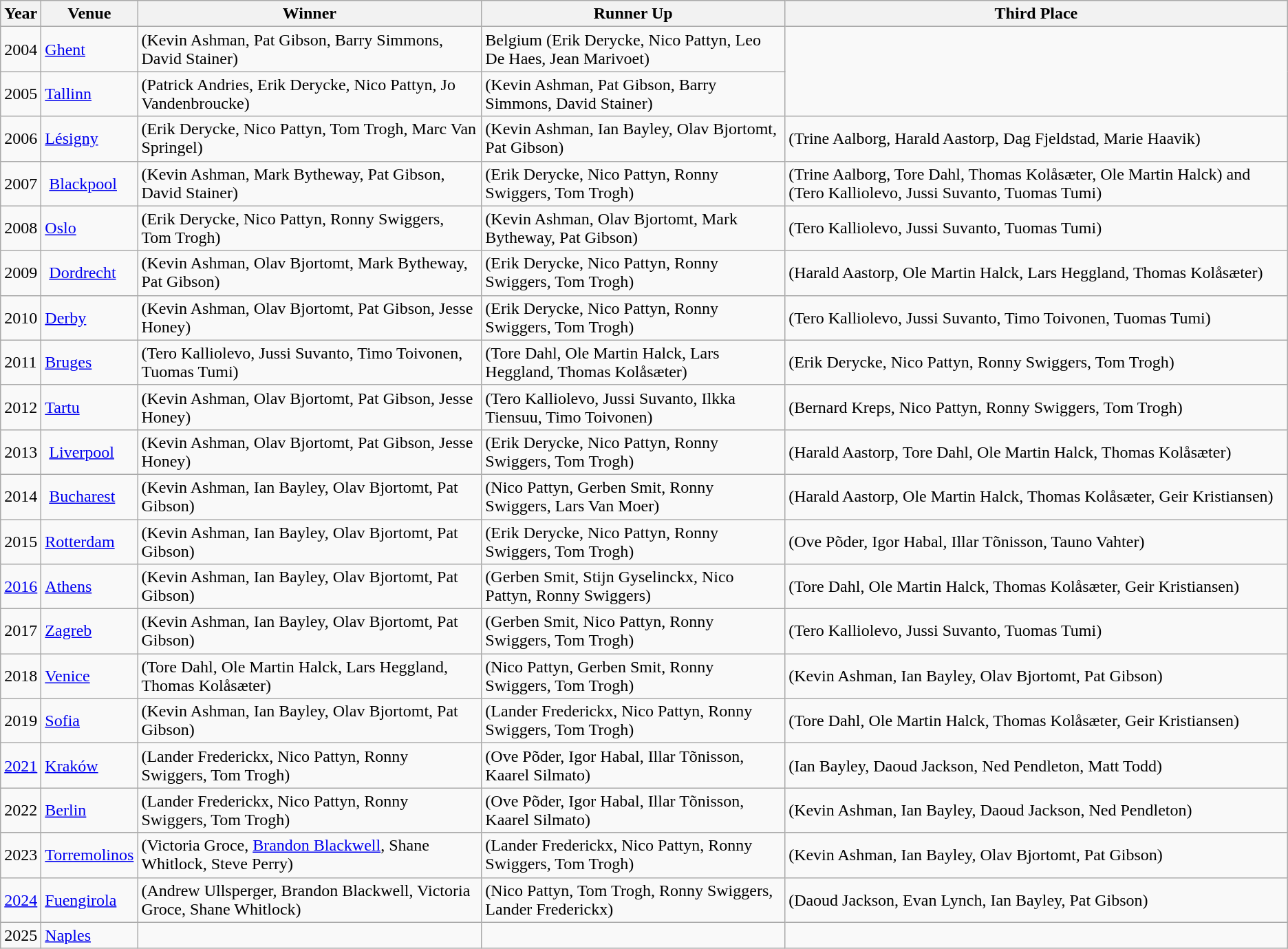<table class="wikitable" border="1">
<tr>
<th>Year</th>
<th>Venue</th>
<th>Winner</th>
<th>Runner Up</th>
<th>Third Place</th>
</tr>
<tr>
<td>2004</td>
<td> <a href='#'>Ghent</a></td>
<td> (Kevin Ashman, Pat Gibson, Barry Simmons, David Stainer)</td>
<td> Belgium (Erik Derycke, Nico Pattyn, Leo De Haes, Jean Marivoet)</td>
</tr>
<tr>
<td>2005</td>
<td> <a href='#'>Tallinn</a></td>
<td> (Patrick Andries, Erik Derycke, Nico Pattyn, Jo Vandenbroucke)</td>
<td> (Kevin Ashman, Pat Gibson, Barry Simmons, David Stainer)</td>
</tr>
<tr>
<td>2006</td>
<td> <a href='#'>Lésigny</a></td>
<td> (Erik Derycke, Nico Pattyn, Tom Trogh, Marc Van Springel)</td>
<td> (Kevin Ashman, Ian Bayley, Olav Bjortomt, Pat Gibson)</td>
<td> (Trine Aalborg, Harald Aastorp, Dag Fjeldstad, Marie Haavik)</td>
</tr>
<tr>
<td>2007</td>
<td> <a href='#'>Blackpool</a></td>
<td> (Kevin Ashman, Mark Bytheway, Pat Gibson, David Stainer)</td>
<td> (Erik Derycke, Nico Pattyn, Ronny Swiggers, Tom Trogh)</td>
<td> (Trine Aalborg, Tore Dahl, Thomas Kolåsæter, Ole Martin Halck) and  (Tero Kalliolevo, Jussi Suvanto, Tuomas Tumi)</td>
</tr>
<tr>
<td>2008</td>
<td> <a href='#'>Oslo</a></td>
<td> (Erik Derycke, Nico Pattyn, Ronny Swiggers, Tom Trogh)</td>
<td> (Kevin Ashman, Olav Bjortomt, Mark Bytheway, Pat Gibson)</td>
<td> (Tero Kalliolevo, Jussi Suvanto, Tuomas Tumi)</td>
</tr>
<tr>
<td>2009</td>
<td> <a href='#'>Dordrecht</a></td>
<td> (Kevin Ashman, Olav Bjortomt, Mark Bytheway, Pat Gibson)</td>
<td> (Erik Derycke, Nico Pattyn, Ronny Swiggers, Tom Trogh)</td>
<td> (Harald Aastorp, Ole Martin Halck, Lars Heggland, Thomas Kolåsæter)</td>
</tr>
<tr>
<td>2010</td>
<td> <a href='#'>Derby</a></td>
<td> (Kevin Ashman, Olav Bjortomt, Pat Gibson, Jesse Honey)</td>
<td> (Erik Derycke, Nico Pattyn, Ronny Swiggers, Tom Trogh)</td>
<td> (Tero Kalliolevo, Jussi Suvanto, Timo Toivonen, Tuomas Tumi)</td>
</tr>
<tr>
<td>2011</td>
<td> <a href='#'>Bruges</a></td>
<td> (Tero Kalliolevo, Jussi Suvanto, Timo Toivonen, Tuomas Tumi)</td>
<td> (Tore Dahl, Ole Martin Halck, Lars Heggland, Thomas Kolåsæter)</td>
<td> (Erik Derycke, Nico Pattyn, Ronny Swiggers, Tom Trogh)</td>
</tr>
<tr>
<td>2012</td>
<td> <a href='#'>Tartu</a></td>
<td> (Kevin Ashman, Olav Bjortomt, Pat Gibson, Jesse Honey)</td>
<td> (Tero Kalliolevo, Jussi Suvanto, Ilkka Tiensuu, Timo Toivonen)</td>
<td> (Bernard Kreps, Nico Pattyn, Ronny Swiggers, Tom Trogh)</td>
</tr>
<tr>
<td>2013</td>
<td> <a href='#'>Liverpool</a></td>
<td> (Kevin Ashman, Olav Bjortomt, Pat Gibson, Jesse Honey)</td>
<td> (Erik Derycke, Nico Pattyn, Ronny Swiggers, Tom Trogh)</td>
<td> (Harald Aastorp, Tore Dahl, Ole Martin Halck, Thomas Kolåsæter)</td>
</tr>
<tr>
<td>2014</td>
<td> <a href='#'>Bucharest</a></td>
<td> (Kevin Ashman, Ian Bayley, Olav Bjortomt, Pat Gibson)</td>
<td> (Nico Pattyn, Gerben Smit, Ronny Swiggers, Lars Van Moer)</td>
<td> (Harald Aastorp, Ole Martin Halck, Thomas Kolåsæter, Geir Kristiansen)</td>
</tr>
<tr>
<td>2015</td>
<td> <a href='#'>Rotterdam</a></td>
<td> (Kevin Ashman, Ian Bayley, Olav Bjortomt, Pat Gibson)</td>
<td> (Erik Derycke, Nico Pattyn, Ronny Swiggers, Tom Trogh)</td>
<td> (Ove Põder, Igor Habal, Illar Tõnisson, Tauno Vahter)</td>
</tr>
<tr>
<td><a href='#'>2016</a></td>
<td> <a href='#'>Athens</a></td>
<td> (Kevin Ashman, Ian Bayley, Olav Bjortomt, Pat Gibson)</td>
<td> (Gerben Smit, Stijn Gyselinckx, Nico Pattyn, Ronny Swiggers)</td>
<td> (Tore Dahl, Ole Martin Halck, Thomas Kolåsæter, Geir Kristiansen)</td>
</tr>
<tr>
<td>2017</td>
<td> <a href='#'>Zagreb</a></td>
<td> (Kevin Ashman, Ian Bayley, Olav Bjortomt, Pat Gibson)</td>
<td> (Gerben Smit, Nico Pattyn, Ronny Swiggers, Tom Trogh)</td>
<td> (Tero Kalliolevo, Jussi Suvanto, Tuomas Tumi)</td>
</tr>
<tr>
<td>2018</td>
<td> <a href='#'>Venice</a></td>
<td> (Tore Dahl, Ole Martin Halck, Lars Heggland, Thomas Kolåsæter)</td>
<td> (Nico Pattyn, Gerben Smit, Ronny Swiggers, Tom Trogh)</td>
<td> (Kevin Ashman, Ian Bayley, Olav Bjortomt, Pat Gibson)</td>
</tr>
<tr>
<td>2019</td>
<td> <a href='#'>Sofia</a></td>
<td> (Kevin Ashman, Ian Bayley, Olav Bjortomt, Pat Gibson)</td>
<td> (Lander Frederickx, Nico Pattyn, Ronny Swiggers, Tom Trogh)</td>
<td> (Tore Dahl, Ole Martin Halck, Thomas Kolåsæter, Geir Kristiansen)</td>
</tr>
<tr>
<td><a href='#'>2021</a></td>
<td> <a href='#'>Kraków</a></td>
<td> (Lander Frederickx, Nico Pattyn, Ronny Swiggers, Tom Trogh)</td>
<td> (Ove Põder, Igor Habal, Illar Tõnisson, Kaarel Silmato)</td>
<td> (Ian Bayley, Daoud Jackson, Ned Pendleton, Matt Todd)</td>
</tr>
<tr>
<td>2022</td>
<td> <a href='#'>Berlin</a></td>
<td> (Lander Frederickx, Nico Pattyn, Ronny Swiggers, Tom Trogh)</td>
<td> (Ove Põder, Igor Habal, Illar Tõnisson, Kaarel Silmato)</td>
<td> (Kevin Ashman, Ian Bayley, Daoud Jackson, Ned Pendleton)</td>
</tr>
<tr>
<td>2023</td>
<td> <a href='#'>Torremolinos</a></td>
<td> (Victoria Groce, <a href='#'>Brandon Blackwell</a>, Shane Whitlock, Steve Perry)</td>
<td> (Lander Frederickx, Nico Pattyn, Ronny Swiggers, Tom Trogh)</td>
<td> (Kevin Ashman, Ian Bayley, Olav Bjortomt, Pat Gibson)</td>
</tr>
<tr>
<td><a href='#'>2024</a></td>
<td> <a href='#'>Fuengirola</a></td>
<td> (Andrew Ullsperger, Brandon Blackwell, Victoria Groce, Shane Whitlock)</td>
<td> (Nico Pattyn, Tom Trogh, Ronny Swiggers, Lander Frederickx)</td>
<td> (Daoud Jackson, Evan Lynch, Ian Bayley, Pat Gibson)</td>
</tr>
<tr>
<td>2025</td>
<td> <a href='#'>Naples</a></td>
<td></td>
<td></td>
<td></td>
</tr>
</table>
